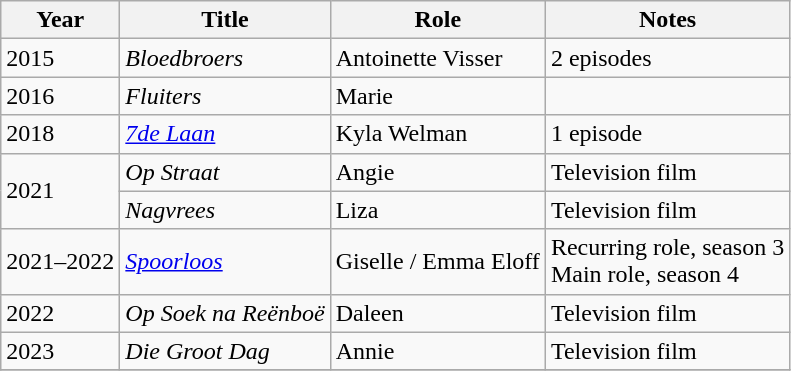<table class="wikitable sortable">
<tr>
<th>Year</th>
<th>Title</th>
<th>Role</th>
<th class="unsortable">Notes</th>
</tr>
<tr>
<td>2015</td>
<td><em>Bloedbroers</em></td>
<td>Antoinette Visser</td>
<td>2 episodes</td>
</tr>
<tr>
<td>2016</td>
<td><em>Fluiters</em></td>
<td>Marie</td>
<td></td>
</tr>
<tr>
<td>2018</td>
<td><em><a href='#'>7de Laan</a></em></td>
<td>Kyla Welman</td>
<td>1 episode</td>
</tr>
<tr>
<td rowspan="2">2021</td>
<td><em>Op Straat</em></td>
<td>Angie</td>
<td>Television film</td>
</tr>
<tr>
<td><em>Nagvrees</em></td>
<td>Liza</td>
<td>Television film</td>
</tr>
<tr>
<td>2021–2022</td>
<td><em><a href='#'>Spoorloos</a></em></td>
<td>Giselle / Emma Eloff</td>
<td>Recurring role, season 3<br>Main role, season 4</td>
</tr>
<tr>
<td>2022</td>
<td><em>Op Soek na Reënboë</em></td>
<td>Daleen</td>
<td>Television film</td>
</tr>
<tr>
<td>2023</td>
<td><em>Die Groot Dag</em></td>
<td>Annie</td>
<td>Television film</td>
</tr>
<tr>
</tr>
</table>
